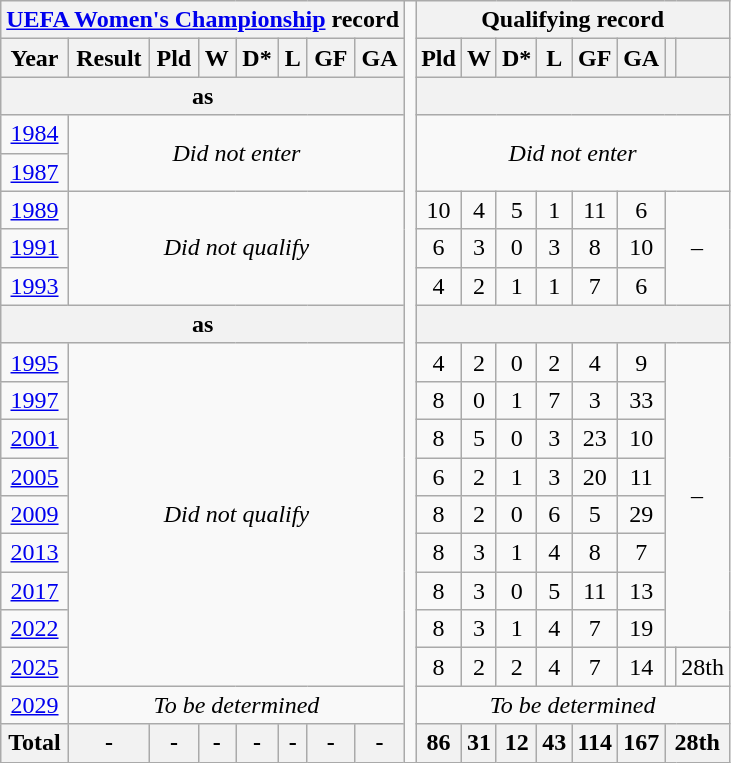<table class="wikitable" style="text-align: center;">
<tr>
<th colspan=8><a href='#'>UEFA Women's Championship</a> record</th>
<td rowspan=100></td>
<th colspan=8>Qualifying record</th>
</tr>
<tr>
<th>Year</th>
<th>Result</th>
<th>Pld</th>
<th>W</th>
<th>D*</th>
<th>L</th>
<th>GF</th>
<th>GA<br></th>
<th>Pld</th>
<th>W</th>
<th>D*</th>
<th>L</th>
<th>GF</th>
<th>GA</th>
<th></th>
<th></th>
</tr>
<tr>
<th colspan=8>as </th>
<th colspan=8></th>
</tr>
<tr>
<td> <a href='#'>1984</a></td>
<td colspan=7 rowspan=2><em>Did not enter</em></td>
<td colspan=8 rowspan=2><em>Did not enter</em></td>
</tr>
<tr>
<td> <a href='#'>1987</a></td>
</tr>
<tr>
<td> <a href='#'>1989</a></td>
<td colspan=7 rowspan=3><em>Did not qualify</em></td>
<td>10</td>
<td>4</td>
<td>5</td>
<td>1</td>
<td>11</td>
<td>6</td>
<td colspan=2 rowspan=3>–</td>
</tr>
<tr>
<td> <a href='#'>1991</a></td>
<td>6</td>
<td>3</td>
<td>0</td>
<td>3</td>
<td>8</td>
<td>10</td>
</tr>
<tr>
<td> <a href='#'>1993</a></td>
<td>4</td>
<td>2</td>
<td>1</td>
<td>1</td>
<td>7</td>
<td>6</td>
</tr>
<tr>
<th colspan=8>as </th>
<th colspan=8></th>
</tr>
<tr>
<td> <a href='#'>1995</a></td>
<td colspan=7 rowspan=9><em>Did not qualify</em></td>
<td>4</td>
<td>2</td>
<td>0</td>
<td>2</td>
<td>4</td>
<td>9</td>
<td colspan=2 rowspan=8>–</td>
</tr>
<tr>
<td> <a href='#'>1997</a></td>
<td>8</td>
<td>0</td>
<td>1</td>
<td>7</td>
<td>3</td>
<td>33</td>
</tr>
<tr>
<td> <a href='#'>2001</a></td>
<td>8</td>
<td>5</td>
<td>0</td>
<td>3</td>
<td>23</td>
<td>10</td>
</tr>
<tr>
<td> <a href='#'>2005</a></td>
<td>6</td>
<td>2</td>
<td>1</td>
<td>3</td>
<td>20</td>
<td>11</td>
</tr>
<tr>
<td> <a href='#'>2009</a></td>
<td>8</td>
<td>2</td>
<td>0</td>
<td>6</td>
<td>5</td>
<td>29</td>
</tr>
<tr>
<td> <a href='#'>2013</a></td>
<td>8</td>
<td>3</td>
<td>1</td>
<td>4</td>
<td>8</td>
<td>7</td>
</tr>
<tr>
<td> <a href='#'>2017</a></td>
<td>8</td>
<td>3</td>
<td>0</td>
<td>5</td>
<td>11</td>
<td>13</td>
</tr>
<tr>
<td> <a href='#'>2022</a></td>
<td>8</td>
<td>3</td>
<td>1</td>
<td>4</td>
<td>7</td>
<td>19</td>
</tr>
<tr>
<td> <a href='#'>2025</a></td>
<td>8</td>
<td>2</td>
<td>2</td>
<td>4</td>
<td>7</td>
<td>14</td>
<td></td>
<td>28th</td>
</tr>
<tr>
<td><a href='#'>2029</a></td>
<td colspan=7><em>To be determined</em></td>
<td colspan=8><em>To be determined</em></td>
</tr>
<tr>
<th>Total</th>
<th>-</th>
<th>-</th>
<th>-</th>
<th>-</th>
<th>-</th>
<th>-</th>
<th>-</th>
<th>86</th>
<th>31</th>
<th>12</th>
<th>43</th>
<th>114</th>
<th>167</th>
<th colspan=2>28th</th>
</tr>
</table>
